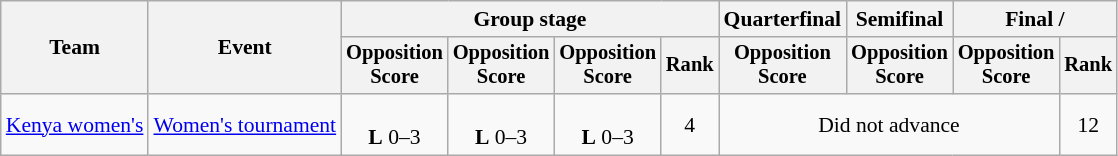<table class="wikitable" style="font-size:90%">
<tr>
<th rowspan=2>Team</th>
<th rowspan=2>Event</th>
<th colspan=4>Group stage</th>
<th>Quarterfinal</th>
<th>Semifinal</th>
<th colspan=2>Final / </th>
</tr>
<tr style="font-size:95%">
<th>Opposition<br>Score</th>
<th>Opposition<br>Score</th>
<th>Opposition<br>Score</th>
<th>Rank</th>
<th>Opposition<br>Score</th>
<th>Opposition<br>Score</th>
<th>Opposition<br>Score</th>
<th>Rank</th>
</tr>
<tr align=center>
<td align=left><a href='#'>Kenya women's</a></td>
<td align=left><a href='#'>Women's tournament</a></td>
<td><br><strong>L</strong> 0–3</td>
<td><br><strong>L</strong> 0–3</td>
<td><br><strong>L</strong> 0–3</td>
<td>4</td>
<td colspan=3>Did not advance</td>
<td>12</td>
</tr>
</table>
